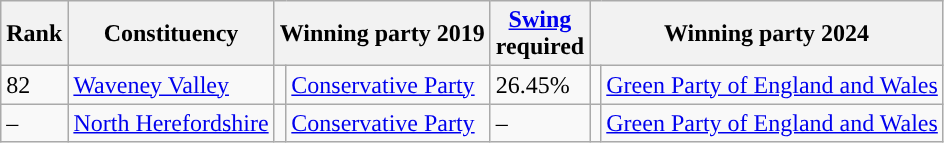<table class="wikitable">
<tr>
<th>Rank</th>
<th>Constituency</th>
<th colspan="2">Winning party 2019</th>
<th><a href='#'>Swing</a> <br>required</th>
<th colspan="2">Winning party 2024</th>
</tr>
<tr>
<td>82</td>
<td><a href='#'>Waveney Valley</a></td>
<td class="unsortable" style="background-color: "></td>
<td><a href='#'>Conservative Party</a></td>
<td>26.45%</td>
<td class="unsortable" style="background-color: "></td>
<td><a href='#'>Green Party of England and Wales</a></td>
</tr>
<tr>
<td>–</td>
<td><a href='#'>North Herefordshire</a></td>
<td class="unsortable" style="background-color: "></td>
<td><a href='#'>Conservative Party</a></td>
<td>–</td>
<td class="unsortable" style="background-color: "></td>
<td><a href='#'>Green Party of England and Wales</a></td>
</tr>
</table>
